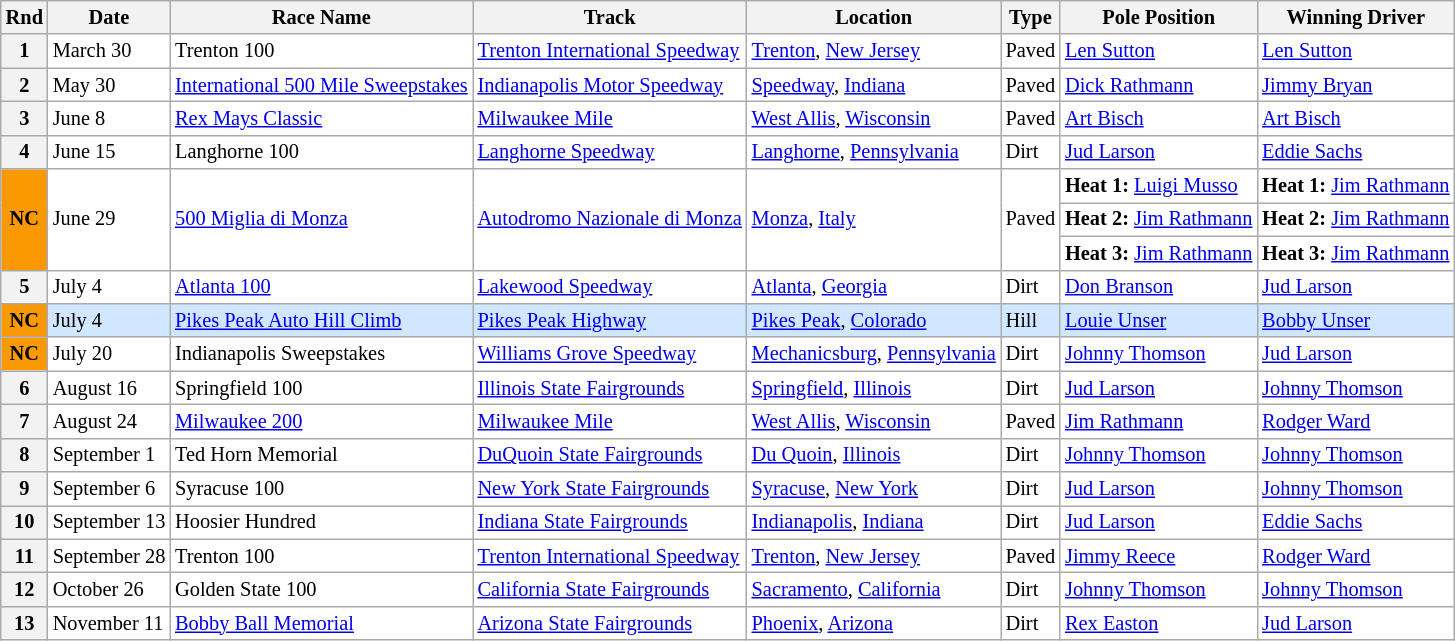<table class="wikitable" style="font-size:85%">
<tr>
<th>Rnd</th>
<th>Date</th>
<th>Race Name</th>
<th>Track</th>
<th>Location</th>
<th>Type</th>
<th>Pole Position</th>
<th>Winning Driver</th>
</tr>
<tr style="background:#FFFFFF;">
<th>1</th>
<td>March 30</td>
<td> Trenton 100</td>
<td><a href='#'>Trenton International Speedway</a></td>
<td><a href='#'>Trenton</a>, <a href='#'>New Jersey</a></td>
<td>Paved</td>
<td> <a href='#'>Len Sutton</a></td>
<td> <a href='#'>Len Sutton</a></td>
</tr>
<tr style="background:#FFFFFF;">
<th>2</th>
<td>May 30</td>
<td> <a href='#'>International 500 Mile Sweepstakes</a></td>
<td><a href='#'>Indianapolis Motor Speedway</a></td>
<td><a href='#'>Speedway</a>, <a href='#'>Indiana</a></td>
<td>Paved</td>
<td> <a href='#'>Dick Rathmann</a></td>
<td> <a href='#'>Jimmy Bryan</a></td>
</tr>
<tr style="background:#FFFFFF;">
<th>3</th>
<td>June 8</td>
<td> <a href='#'>Rex Mays Classic</a></td>
<td><a href='#'>Milwaukee Mile</a></td>
<td><a href='#'>West Allis</a>, <a href='#'>Wisconsin</a></td>
<td>Paved</td>
<td> <a href='#'>Art Bisch</a></td>
<td> <a href='#'>Art Bisch</a></td>
</tr>
<tr style="background:#FFFFFF;">
<th>4</th>
<td>June 15</td>
<td> Langhorne 100</td>
<td><a href='#'>Langhorne Speedway</a></td>
<td><a href='#'>Langhorne</a>, <a href='#'>Pennsylvania</a></td>
<td>Dirt</td>
<td> <a href='#'>Jud Larson</a></td>
<td> <a href='#'>Eddie Sachs</a></td>
</tr>
<tr style="background:#FFFFFF;">
<th rowspan=3; style="background:#fb9902; text-align:center;"><strong>NC</strong></th>
<td rowspan=3>June 29</td>
<td rowspan=3> <a href='#'>500 Miglia di Monza</a></td>
<td rowspan=3><a href='#'>Autodromo Nazionale di Monza</a></td>
<td rowspan=3><a href='#'>Monza</a>, <a href='#'>Italy</a></td>
<td rowspan=3>Paved</td>
<td><strong>Heat 1:</strong>  <a href='#'>Luigi Musso</a></td>
<td><strong>Heat 1:</strong>  <a href='#'>Jim Rathmann</a></td>
</tr>
<tr style="background:#FFFFFF;">
<td><strong>Heat 2:</strong>  <a href='#'>Jim Rathmann</a></td>
<td><strong>Heat 2:</strong>  <a href='#'>Jim Rathmann</a></td>
</tr>
<tr style="background:#FFFFFF;">
<td><strong>Heat 3:</strong>  <a href='#'>Jim Rathmann</a></td>
<td><strong>Heat 3:</strong>  <a href='#'>Jim Rathmann</a></td>
</tr>
<tr style="background:#FFFFFF;">
<th>5</th>
<td>July 4</td>
<td> <a href='#'>Atlanta 100</a></td>
<td><a href='#'>Lakewood Speedway</a></td>
<td><a href='#'>Atlanta</a>, <a href='#'>Georgia</a></td>
<td>Dirt</td>
<td> <a href='#'>Don Branson</a></td>
<td> <a href='#'>Jud Larson</a></td>
</tr>
<tr style="background:#D0E7FF;">
<th style="background:#fb9902; text-align:center;"><strong>NC</strong></th>
<td>July 4</td>
<td> <a href='#'>Pikes Peak Auto Hill Climb</a></td>
<td><a href='#'>Pikes Peak Highway</a></td>
<td><a href='#'>Pikes Peak</a>, <a href='#'>Colorado</a></td>
<td>Hill</td>
<td> <a href='#'>Louie Unser</a></td>
<td> <a href='#'>Bobby Unser</a></td>
</tr>
<tr style="background:#FFFFFF;">
<th style="background:#fb9902; text-align:center;"><strong>NC</strong></th>
<td>July 20</td>
<td> Indianapolis Sweepstakes</td>
<td><a href='#'>Williams Grove Speedway</a></td>
<td><a href='#'>Mechanicsburg</a>, <a href='#'>Pennsylvania</a></td>
<td>Dirt</td>
<td> <a href='#'>Johnny Thomson</a></td>
<td> <a href='#'>Jud Larson</a></td>
</tr>
<tr style="background:#FFFFFF;">
<th>6</th>
<td>August 16</td>
<td> Springfield 100</td>
<td><a href='#'>Illinois State Fairgrounds</a></td>
<td><a href='#'>Springfield</a>, <a href='#'>Illinois</a></td>
<td>Dirt</td>
<td> <a href='#'>Jud Larson</a></td>
<td> <a href='#'>Johnny Thomson</a></td>
</tr>
<tr style="background:#FFFFFF;">
<th>7</th>
<td>August 24</td>
<td> <a href='#'>Milwaukee 200</a></td>
<td><a href='#'>Milwaukee Mile</a></td>
<td><a href='#'>West Allis</a>, <a href='#'>Wisconsin</a></td>
<td>Paved</td>
<td> <a href='#'>Jim Rathmann</a></td>
<td> <a href='#'>Rodger Ward</a></td>
</tr>
<tr style="background:#FFFFFF;">
<th>8</th>
<td>September 1</td>
<td> Ted Horn Memorial</td>
<td><a href='#'>DuQuoin State Fairgrounds</a></td>
<td><a href='#'>Du Quoin</a>, <a href='#'>Illinois</a></td>
<td>Dirt</td>
<td> <a href='#'>Johnny Thomson</a></td>
<td> <a href='#'>Johnny Thomson</a></td>
</tr>
<tr style="background:#FFFFFF;">
<th>9</th>
<td>September 6</td>
<td> Syracuse 100</td>
<td><a href='#'>New York State Fairgrounds</a></td>
<td><a href='#'>Syracuse</a>, <a href='#'>New York</a></td>
<td>Dirt</td>
<td> <a href='#'>Jud Larson</a></td>
<td> <a href='#'>Johnny Thomson</a></td>
</tr>
<tr style="background:#FFFFFF;">
<th>10</th>
<td>September 13</td>
<td> Hoosier Hundred</td>
<td><a href='#'>Indiana State Fairgrounds</a></td>
<td><a href='#'>Indianapolis</a>, <a href='#'>Indiana</a></td>
<td>Dirt</td>
<td> <a href='#'>Jud Larson</a></td>
<td> <a href='#'>Eddie Sachs</a></td>
</tr>
<tr style="background:#FFFFFF;">
<th>11</th>
<td>September 28</td>
<td> Trenton 100</td>
<td><a href='#'>Trenton International Speedway</a></td>
<td><a href='#'>Trenton</a>, <a href='#'>New Jersey</a></td>
<td>Paved</td>
<td> <a href='#'>Jimmy Reece</a></td>
<td> <a href='#'>Rodger Ward</a></td>
</tr>
<tr style="background:#FFFFFF;">
<th>12</th>
<td>October 26</td>
<td> Golden State 100</td>
<td><a href='#'>California State Fairgrounds</a></td>
<td><a href='#'>Sacramento</a>, <a href='#'>California</a></td>
<td>Dirt</td>
<td> <a href='#'>Johnny Thomson</a></td>
<td> <a href='#'>Johnny Thomson</a></td>
</tr>
<tr style="background:#FFFFFF;">
<th>13</th>
<td>November 11</td>
<td> <a href='#'>Bobby Ball Memorial</a></td>
<td><a href='#'>Arizona State Fairgrounds</a></td>
<td><a href='#'>Phoenix</a>, <a href='#'>Arizona</a></td>
<td>Dirt</td>
<td> <a href='#'>Rex Easton</a></td>
<td> <a href='#'>Jud Larson</a></td>
</tr>
</table>
